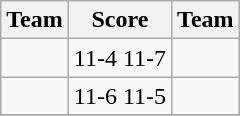<table class=wikitable style="border:1px solid #AAAAAA;">
<tr>
<th>Team</th>
<th>Score</th>
<th>Team</th>
</tr>
<tr>
<td><strong></strong></td>
<td align="center">11-4 11-7</td>
<td></td>
</tr>
<tr>
<td><strong></strong></td>
<td align="center">11-6 11-5</td>
<td></td>
</tr>
<tr>
</tr>
</table>
